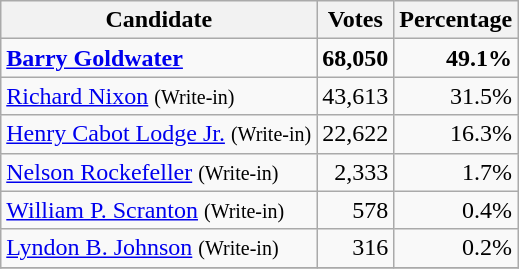<table class="wikitable" style="text-align:right;">
<tr>
<th>Candidate</th>
<th>Votes</th>
<th>Percentage</th>
</tr>
<tr>
<td style="text-align:left;"><strong><a href='#'>Barry Goldwater</a></strong></td>
<td><strong>68,050</strong></td>
<td><strong>49.1%</strong></td>
</tr>
<tr>
<td style="text-align:left;"><a href='#'>Richard Nixon</a> <small>(Write-in)</small></td>
<td>43,613</td>
<td>31.5%</td>
</tr>
<tr>
<td style="text-align:left;"><a href='#'>Henry Cabot Lodge Jr.</a> <small>(Write-in)</small></td>
<td>22,622</td>
<td>16.3%</td>
</tr>
<tr>
<td style="text-align:left;"><a href='#'>Nelson Rockefeller</a> <small>(Write-in)</small></td>
<td>2,333</td>
<td>1.7%</td>
</tr>
<tr>
<td style="text-align:left;"><a href='#'>William P. Scranton</a> <small>(Write-in)</small></td>
<td>578</td>
<td>0.4%</td>
</tr>
<tr>
<td style="text-align:left;"><a href='#'>Lyndon B. Johnson</a> <small>(Write-in)</small></td>
<td>316</td>
<td>0.2%</td>
</tr>
<tr>
</tr>
</table>
